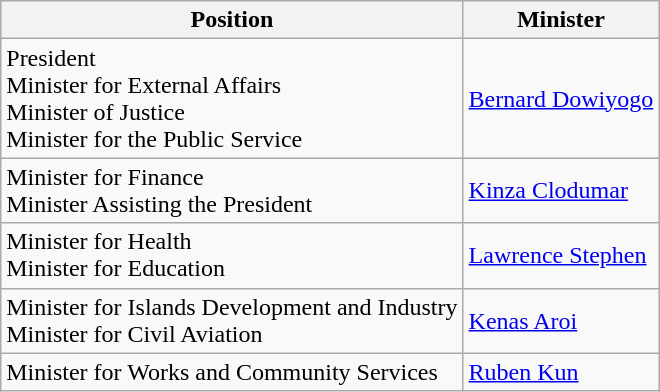<table class=wikitable>
<tr>
<th>Position</th>
<th>Minister</th>
</tr>
<tr>
<td>President<br>Minister for External Affairs<br>Minister of Justice<br>Minister for the Public Service</td>
<td><a href='#'>Bernard Dowiyogo</a></td>
</tr>
<tr>
<td>Minister for Finance<br>Minister Assisting the President</td>
<td><a href='#'>Kinza Clodumar</a></td>
</tr>
<tr>
<td>Minister for Health<br>Minister for Education</td>
<td><a href='#'>Lawrence Stephen</a></td>
</tr>
<tr>
<td>Minister for Islands Development and Industry<br>Minister for Civil Aviation</td>
<td><a href='#'>Kenas Aroi</a></td>
</tr>
<tr>
<td>Minister for Works and Community Services</td>
<td><a href='#'>Ruben Kun</a></td>
</tr>
</table>
